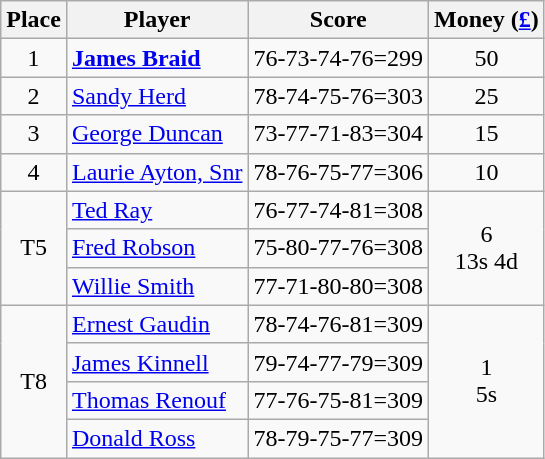<table class=wikitable>
<tr>
<th>Place</th>
<th>Player</th>
<th>Score</th>
<th>Money (<a href='#'>£</a>)</th>
</tr>
<tr>
<td align=center>1</td>
<td> <strong><a href='#'>James Braid</a></strong></td>
<td>76-73-74-76=299</td>
<td align=center>50</td>
</tr>
<tr>
<td align=center>2</td>
<td> <a href='#'>Sandy Herd</a></td>
<td>78-74-75-76=303</td>
<td align=center>25</td>
</tr>
<tr>
<td align=center>3</td>
<td> <a href='#'>George Duncan</a></td>
<td>73-77-71-83=304</td>
<td align=center>15</td>
</tr>
<tr>
<td align=center>4</td>
<td> <a href='#'>Laurie Ayton, Snr</a></td>
<td>78-76-75-77=306</td>
<td align=center>10</td>
</tr>
<tr>
<td rowspan=3 align=center>T5</td>
<td> <a href='#'>Ted Ray</a></td>
<td>76-77-74-81=308</td>
<td rowspan=3 align=center>6<br>13s 4d</td>
</tr>
<tr>
<td> <a href='#'>Fred Robson</a></td>
<td>75-80-77-76=308</td>
</tr>
<tr>
<td> <a href='#'>Willie Smith</a></td>
<td>77-71-80-80=308</td>
</tr>
<tr>
<td rowspan=4 align=center>T8</td>
<td> <a href='#'>Ernest Gaudin</a></td>
<td>78-74-76-81=309</td>
<td rowspan=4 align=center>1<br>5s</td>
</tr>
<tr>
<td> <a href='#'>James Kinnell</a></td>
<td>79-74-77-79=309</td>
</tr>
<tr>
<td> <a href='#'>Thomas Renouf</a></td>
<td>77-76-75-81=309</td>
</tr>
<tr>
<td> <a href='#'>Donald Ross</a></td>
<td>78-79-75-77=309</td>
</tr>
</table>
